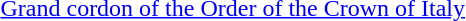<table>
<tr>
<td rowspan=2 style="width:60px; vertical-align:top;"></td>
<td><a href='#'>Grand cordon of the Order of the Crown of Italy</a></td>
</tr>
<tr>
<td></td>
</tr>
</table>
